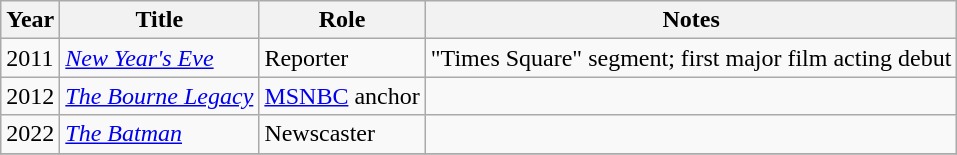<table class="wikitable sortable">
<tr>
<th>Year</th>
<th>Title</th>
<th>Role</th>
<th class="unsortable">Notes</th>
</tr>
<tr>
<td>2011</td>
<td><em><a href='#'>New Year's Eve</a></em></td>
<td>Reporter</td>
<td>"Times Square" segment; first major film acting debut</td>
</tr>
<tr>
<td>2012</td>
<td><em><a href='#'>The Bourne Legacy</a></em></td>
<td><a href='#'>MSNBC</a> anchor</td>
<td></td>
</tr>
<tr>
<td>2022</td>
<td><em><a href='#'>The Batman</a></em></td>
<td>Newscaster</td>
<td></td>
</tr>
<tr>
</tr>
</table>
